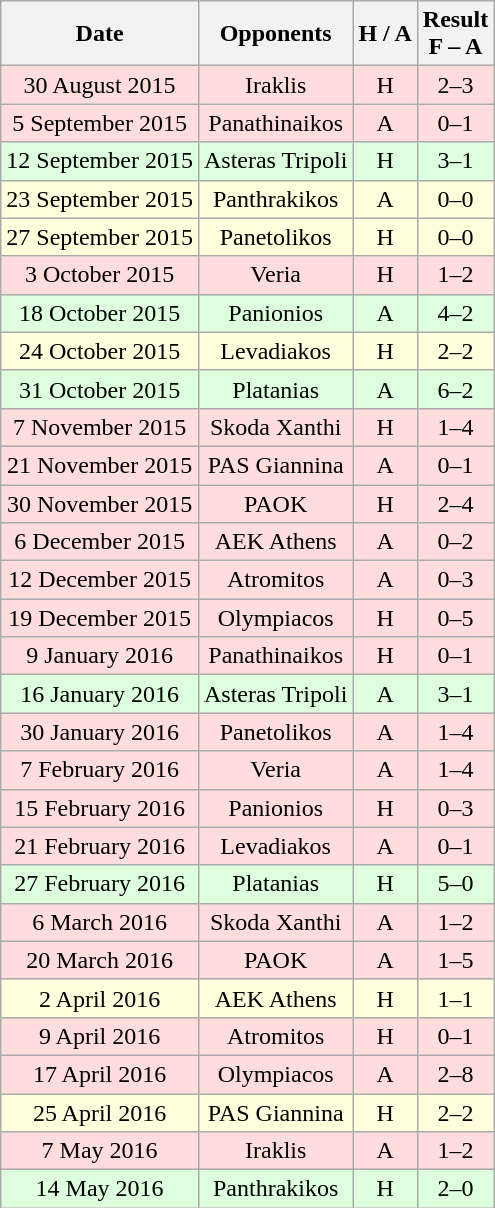<table class="wikitable" style="text-align:center">
<tr>
<th>Date</th>
<th>Opponents</th>
<th>H / A</th>
<th>Result<br>F – A</th>
</tr>
<tr bgcolor="#ffdddd">
<td>30 August 2015</td>
<td>Iraklis</td>
<td>H</td>
<td>2–3</td>
</tr>
<tr bgcolor="#ffdddd">
<td>5 September 2015</td>
<td>Panathinaikos</td>
<td>A</td>
<td>0–1</td>
</tr>
<tr bgcolor="#ddffdd">
<td>12 September 2015</td>
<td>Asteras Tripoli</td>
<td>H</td>
<td>3–1</td>
</tr>
<tr bgcolor="#ffffdd">
<td>23 September 2015</td>
<td>Panthrakikos</td>
<td>A</td>
<td>0–0</td>
</tr>
<tr bgcolor="#ffffdd">
<td>27 September 2015</td>
<td>Panetolikos</td>
<td>H</td>
<td>0–0</td>
</tr>
<tr bgcolor="#ffdddd">
<td>3 October 2015</td>
<td>Veria</td>
<td>H</td>
<td>1–2</td>
</tr>
<tr bgcolor="#ddffdd">
<td>18 October 2015</td>
<td>Panionios</td>
<td>A</td>
<td>4–2</td>
</tr>
<tr bgcolor="#ffffdd">
<td>24 October 2015</td>
<td>Levadiakos</td>
<td>H</td>
<td>2–2</td>
</tr>
<tr bgcolor="#ddffdd">
<td>31 October 2015</td>
<td>Platanias</td>
<td>A</td>
<td>6–2</td>
</tr>
<tr bgcolor="#ffdddd">
<td>7 November 2015</td>
<td>Skoda Xanthi</td>
<td>H</td>
<td>1–4</td>
</tr>
<tr bgcolor="#ffdddd">
<td>21 November 2015</td>
<td>PAS Giannina</td>
<td>A</td>
<td>0–1</td>
</tr>
<tr bgcolor="#ffdddd">
<td>30 November 2015</td>
<td>PAOK</td>
<td>H</td>
<td>2–4</td>
</tr>
<tr bgcolor="#ffdddd">
<td>6 December 2015</td>
<td>AEK Athens</td>
<td>A</td>
<td>0–2</td>
</tr>
<tr bgcolor="#ffdddd">
<td>12 December 2015</td>
<td>Atromitos</td>
<td>A</td>
<td>0–3</td>
</tr>
<tr bgcolor="#ffdddd">
<td>19 December 2015</td>
<td>Olympiacos</td>
<td>H</td>
<td>0–5</td>
</tr>
<tr bgcolor="#ffdddd">
<td>9 January 2016</td>
<td>Panathinaikos</td>
<td>H</td>
<td>0–1</td>
</tr>
<tr bgcolor="#ddffdd">
<td>16 January 2016</td>
<td>Asteras Tripoli</td>
<td>A</td>
<td>3–1</td>
</tr>
<tr bgcolor="#ffdddd">
<td>30 January 2016</td>
<td>Panetolikos</td>
<td>A</td>
<td>1–4</td>
</tr>
<tr bgcolor="#ffdddd">
<td>7 February 2016</td>
<td>Veria</td>
<td>A</td>
<td>1–4</td>
</tr>
<tr bgcolor="#ffdddd">
<td>15 February 2016</td>
<td>Panionios</td>
<td>H</td>
<td>0–3</td>
</tr>
<tr bgcolor="#ffdddd">
<td>21 February 2016</td>
<td>Levadiakos</td>
<td>A</td>
<td>0–1</td>
</tr>
<tr bgcolor="#ddffdd">
<td>27 February 2016</td>
<td>Platanias</td>
<td>H</td>
<td>5–0</td>
</tr>
<tr bgcolor="#ffdddd">
<td>6 March 2016</td>
<td>Skoda Xanthi</td>
<td>A</td>
<td>1–2</td>
</tr>
<tr bgcolor="#ffdddd">
<td>20 March 2016</td>
<td>PAOK</td>
<td>A</td>
<td>1–5</td>
</tr>
<tr bgcolor="#ffffdd">
<td>2 April 2016</td>
<td>AEK Athens</td>
<td>H</td>
<td>1–1</td>
</tr>
<tr bgcolor="#ffdddd">
<td>9 April 2016</td>
<td>Atromitos</td>
<td>H</td>
<td>0–1</td>
</tr>
<tr bgcolor="#ffdddd">
<td>17 April 2016</td>
<td>Olympiacos</td>
<td>A</td>
<td>2–8</td>
</tr>
<tr bgcolor="#ffffdd">
<td>25 April 2016</td>
<td>PAS Giannina</td>
<td>H</td>
<td>2–2</td>
</tr>
<tr bgcolor="#ffdddd">
<td>7 May 2016</td>
<td>Iraklis</td>
<td>A</td>
<td>1–2</td>
</tr>
<tr bgcolor="#ddffdd">
<td>14 May 2016</td>
<td>Panthrakikos</td>
<td>H</td>
<td>2–0</td>
</tr>
</table>
